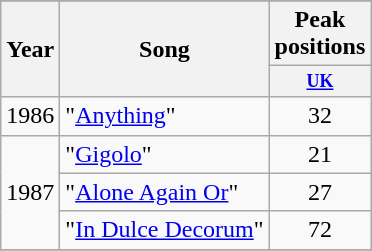<table class="wikitable">
<tr>
</tr>
<tr>
<th rowspan="2">Year</th>
<th rowspan="2">Song</th>
<th colspan="1">Peak positions</th>
</tr>
<tr>
<th style="width:4em;font-size:75%"><a href='#'>UK</a><br></th>
</tr>
<tr>
<td>1986</td>
<td>"<a href='#'>Anything</a>"</td>
<td align="center">32</td>
</tr>
<tr>
<td rowspan="3">1987</td>
<td>"<a href='#'>Gigolo</a>"</td>
<td align="center">21</td>
</tr>
<tr>
<td>"<a href='#'>Alone Again Or</a>"</td>
<td align="center">27</td>
</tr>
<tr>
<td>"<a href='#'>In Dulce Decorum</a>"</td>
<td align="center">72</td>
</tr>
<tr>
</tr>
</table>
